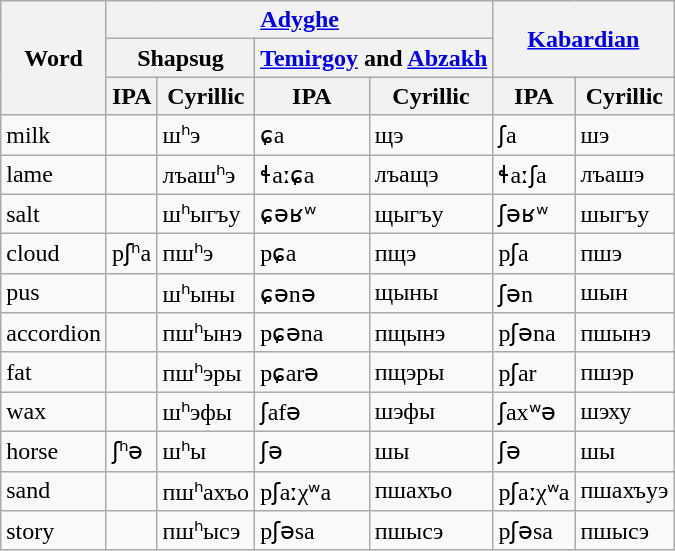<table class="wikitable" border="1" text-align="right">
<tr>
<th rowspan="3">Word</th>
<th colspan="4"><a href='#'>Adyghe</a></th>
<th colspan="2" rowspan="2"><a href='#'>Kabardian</a></th>
</tr>
<tr>
<th colspan="2">Shapsug</th>
<th colspan="2"><a href='#'>Temirgoy</a> and <a href='#'>Abzakh</a></th>
</tr>
<tr>
<th>IPA</th>
<th>Cyrillic</th>
<th>IPA</th>
<th>Cyrillic</th>
<th>IPA</th>
<th>Cyrillic</th>
</tr>
<tr>
<td>milk</td>
<td></td>
<td>шʰэ</td>
<td>ɕa</td>
<td>щэ</td>
<td>ʃa</td>
<td>шэ</td>
</tr>
<tr>
<td>lame</td>
<td></td>
<td>лъашʰэ</td>
<td>ɬaːɕa</td>
<td>лъащэ</td>
<td>ɬaːʃa</td>
<td>лъашэ</td>
</tr>
<tr>
<td>salt</td>
<td></td>
<td>шʰыгъу</td>
<td>ɕəʁʷ</td>
<td>щыгъу</td>
<td>ʃəʁʷ</td>
<td>шыгъу</td>
</tr>
<tr>
<td>cloud</td>
<td>pʃʰa</td>
<td>пшʰэ</td>
<td>pɕa</td>
<td>пщэ</td>
<td>pʃa</td>
<td>пшэ</td>
</tr>
<tr>
<td>pus</td>
<td></td>
<td>шʰыны</td>
<td>ɕənə</td>
<td>щыны</td>
<td>ʃən</td>
<td>шын</td>
</tr>
<tr>
<td>accordion</td>
<td></td>
<td>пшʰынэ</td>
<td>pɕəna</td>
<td>пщынэ</td>
<td>pʃəna</td>
<td>пшынэ</td>
</tr>
<tr>
<td>fat</td>
<td></td>
<td>пшʰэры</td>
<td>pɕarə</td>
<td>пщэры</td>
<td>pʃar</td>
<td>пшэр</td>
</tr>
<tr>
<td>wax</td>
<td></td>
<td>шʰэфы</td>
<td>ʃafə</td>
<td>шэфы</td>
<td>ʃaxʷə</td>
<td>шэху</td>
</tr>
<tr>
<td>horse</td>
<td>ʃʰə</td>
<td>шʰы</td>
<td>ʃə</td>
<td>шы</td>
<td>ʃə</td>
<td>шы</td>
</tr>
<tr>
<td>sand</td>
<td></td>
<td>пшʰахъо</td>
<td>pʃaːχʷa</td>
<td>пшахъо</td>
<td>pʃaːχʷa</td>
<td>пшахъуэ</td>
</tr>
<tr>
<td>story</td>
<td></td>
<td>пшʰысэ</td>
<td>pʃəsa</td>
<td>пшысэ</td>
<td>pʃəsa</td>
<td>пшысэ</td>
</tr>
</table>
